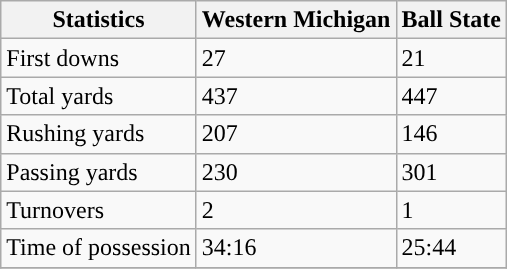<table class="wikitable">
<tr>
<th>Statistics</th>
<th>Western Michigan</th>
<th>Ball State</th>
</tr>
<tr>
<td>First downs</td>
<td>27</td>
<td>21</td>
</tr>
<tr>
<td>Total yards</td>
<td>437</td>
<td>447</td>
</tr>
<tr>
<td>Rushing yards</td>
<td>207</td>
<td>146</td>
</tr>
<tr>
<td>Passing yards</td>
<td>230</td>
<td>301</td>
</tr>
<tr>
<td>Turnovers</td>
<td>2</td>
<td>1</td>
</tr>
<tr>
<td>Time of possession</td>
<td>34:16</td>
<td>25:44</td>
</tr>
<tr>
</tr>
</table>
